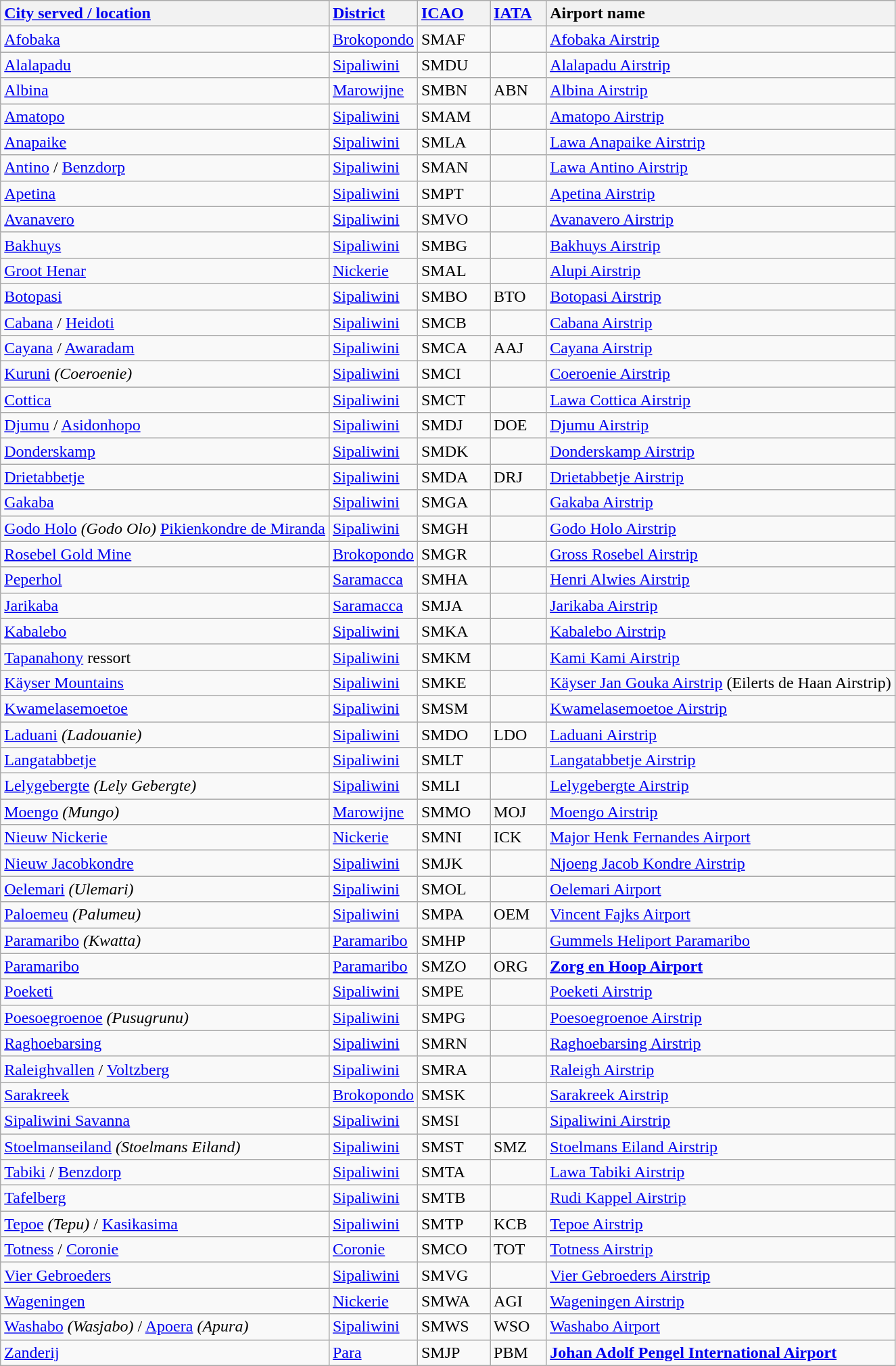<table class="wikitable sortable">
<tr>
<th style="text-align:left; white-space:nowrap;"><a href='#'>City served / location</a></th>
<th style="text-align:left;"><a href='#'>District</a></th>
<th style="text-align:left; width:4em;"><a href='#'>ICAO</a></th>
<th style="text-align:left; width:3em;"><a href='#'>IATA</a></th>
<th style="text-align:left; white-space:nowrap;">Airport name</th>
</tr>
<tr valign=top>
<td><a href='#'>Afobaka</a></td>
<td><a href='#'>Brokopondo</a></td>
<td>SMAF</td>
<td></td>
<td><a href='#'>Afobaka Airstrip</a></td>
</tr>
<tr valign=top>
<td><a href='#'>Alalapadu</a></td>
<td><a href='#'>Sipaliwini</a></td>
<td>SMDU</td>
<td></td>
<td><a href='#'>Alalapadu Airstrip</a></td>
</tr>
<tr valign=top>
<td><a href='#'>Albina</a></td>
<td><a href='#'>Marowijne</a></td>
<td>SMBN</td>
<td>ABN</td>
<td><a href='#'>Albina Airstrip</a></td>
</tr>
<tr valign=top>
<td><a href='#'>Amatopo</a></td>
<td><a href='#'>Sipaliwini</a></td>
<td>SMAM</td>
<td></td>
<td><a href='#'>Amatopo Airstrip</a></td>
</tr>
<tr valign=top>
<td><a href='#'>Anapaike</a></td>
<td><a href='#'>Sipaliwini</a></td>
<td>SMLA</td>
<td></td>
<td><a href='#'>Lawa Anapaike Airstrip</a></td>
</tr>
<tr valign=top>
<td><a href='#'>Antino</a> / <a href='#'>Benzdorp</a></td>
<td><a href='#'>Sipaliwini</a></td>
<td>SMAN</td>
<td></td>
<td><a href='#'>Lawa Antino Airstrip</a></td>
</tr>
<tr valign=top>
<td><a href='#'>Apetina</a></td>
<td><a href='#'>Sipaliwini</a></td>
<td>SMPT</td>
<td></td>
<td><a href='#'>Apetina Airstrip</a></td>
</tr>
<tr valign=top>
<td><a href='#'>Avanavero</a></td>
<td><a href='#'>Sipaliwini</a></td>
<td>SMVO</td>
<td></td>
<td><a href='#'>Avanavero Airstrip</a></td>
</tr>
<tr valign=top>
<td><a href='#'>Bakhuys</a></td>
<td><a href='#'>Sipaliwini</a></td>
<td>SMBG</td>
<td></td>
<td><a href='#'>Bakhuys Airstrip</a></td>
</tr>
<tr valign=top>
<td><a href='#'>Groot Henar</a></td>
<td><a href='#'>Nickerie</a></td>
<td>SMAL</td>
<td></td>
<td><a href='#'>Alupi Airstrip</a></td>
</tr>
<tr valign=top>
<td><a href='#'>Botopasi</a></td>
<td><a href='#'>Sipaliwini</a></td>
<td>SMBO</td>
<td>BTO</td>
<td><a href='#'>Botopasi Airstrip</a></td>
</tr>
<tr valign=top>
<td><a href='#'>Cabana</a> / <a href='#'>Heidoti</a></td>
<td><a href='#'>Sipaliwini</a></td>
<td>SMCB</td>
<td></td>
<td><a href='#'>Cabana Airstrip</a></td>
</tr>
<tr valign=top>
<td><a href='#'>Cayana</a> / <a href='#'>Awaradam</a></td>
<td><a href='#'>Sipaliwini</a></td>
<td>SMCA</td>
<td>AAJ</td>
<td><a href='#'>Cayana Airstrip</a></td>
</tr>
<tr valign=top>
<td><a href='#'>Kuruni</a> <em>(Coeroenie)</em></td>
<td><a href='#'>Sipaliwini</a></td>
<td>SMCI</td>
<td></td>
<td><a href='#'>Coeroenie Airstrip</a></td>
</tr>
<tr valign=top>
<td><a href='#'>Cottica</a></td>
<td><a href='#'>Sipaliwini</a></td>
<td>SMCT</td>
<td></td>
<td><a href='#'>Lawa Cottica Airstrip</a></td>
</tr>
<tr valign=top>
<td><a href='#'>Djumu</a> / <a href='#'>Asidonhopo</a></td>
<td><a href='#'>Sipaliwini</a></td>
<td>SMDJ</td>
<td>DOE</td>
<td><a href='#'>Djumu Airstrip</a></td>
</tr>
<tr valign=top>
<td><a href='#'>Donderskamp</a></td>
<td><a href='#'>Sipaliwini</a></td>
<td>SMDK</td>
<td></td>
<td><a href='#'>Donderskamp Airstrip</a></td>
</tr>
<tr valign=top>
<td><a href='#'>Drietabbetje</a></td>
<td><a href='#'>Sipaliwini</a></td>
<td>SMDA</td>
<td>DRJ</td>
<td><a href='#'>Drietabbetje Airstrip</a></td>
</tr>
<tr valign=top>
<td><a href='#'>Gakaba</a></td>
<td><a href='#'>Sipaliwini</a></td>
<td>SMGA</td>
<td></td>
<td><a href='#'>Gakaba Airstrip</a></td>
</tr>
<tr valign=top>
<td><a href='#'>Godo Holo</a> <em>(Godo Olo)</em> <a href='#'>Pikienkondre de Miranda</a></td>
<td><a href='#'>Sipaliwini</a></td>
<td>SMGH</td>
<td></td>
<td><a href='#'>Godo Holo Airstrip</a></td>
</tr>
<tr valign=top>
<td><a href='#'>Rosebel Gold Mine</a></td>
<td><a href='#'>Brokopondo</a></td>
<td>SMGR</td>
<td></td>
<td><a href='#'>Gross Rosebel Airstrip</a></td>
</tr>
<tr valign=top>
<td><a href='#'>Peperhol</a></td>
<td><a href='#'>Saramacca</a></td>
<td>SMHA</td>
<td></td>
<td><a href='#'>Henri Alwies Airstrip</a></td>
</tr>
<tr valign=top>
<td><a href='#'>Jarikaba</a></td>
<td><a href='#'>Saramacca</a></td>
<td>SMJA</td>
<td></td>
<td><a href='#'>Jarikaba Airstrip</a></td>
</tr>
<tr valign=top>
<td><a href='#'>Kabalebo</a></td>
<td><a href='#'>Sipaliwini</a></td>
<td>SMKA</td>
<td></td>
<td><a href='#'>Kabalebo Airstrip</a></td>
</tr>
<tr valign=top>
<td><a href='#'>Tapanahony</a> ressort</td>
<td><a href='#'>Sipaliwini</a></td>
<td>SMKM</td>
<td></td>
<td><a href='#'>Kami Kami Airstrip</a></td>
</tr>
<tr valign=top>
<td><a href='#'>Käyser Mountains</a></td>
<td><a href='#'>Sipaliwini</a></td>
<td>SMKE</td>
<td></td>
<td><a href='#'>Käyser Jan Gouka Airstrip</a> (Eilerts de Haan Airstrip)</td>
</tr>
<tr valign=top>
<td><a href='#'>Kwamelasemoetoe</a></td>
<td><a href='#'>Sipaliwini</a></td>
<td>SMSM</td>
<td></td>
<td><a href='#'>Kwamelasemoetoe Airstrip</a></td>
</tr>
<tr valign=top>
<td><a href='#'>Laduani</a> <em>(Ladouanie)</em></td>
<td><a href='#'>Sipaliwini</a></td>
<td>SMDO</td>
<td>LDO</td>
<td><a href='#'>Laduani Airstrip</a></td>
</tr>
<tr valign=top>
<td><a href='#'>Langatabbetje</a></td>
<td><a href='#'>Sipaliwini</a></td>
<td>SMLT</td>
<td></td>
<td><a href='#'>Langatabbetje Airstrip</a></td>
</tr>
<tr valign=top>
<td><a href='#'>Lelygebergte</a> <em>(Lely Gebergte)</em></td>
<td><a href='#'>Sipaliwini</a></td>
<td>SMLI</td>
<td></td>
<td><a href='#'>Lelygebergte Airstrip</a></td>
</tr>
<tr valign=top>
<td><a href='#'>Moengo</a> <em>(Mungo)</em></td>
<td><a href='#'>Marowijne</a></td>
<td>SMMO</td>
<td>MOJ</td>
<td><a href='#'>Moengo Airstrip</a></td>
</tr>
<tr valign=top>
<td><a href='#'>Nieuw Nickerie</a></td>
<td><a href='#'>Nickerie</a></td>
<td>SMNI</td>
<td>ICK</td>
<td><a href='#'>Major Henk Fernandes Airport</a></td>
</tr>
<tr valign=top>
<td><a href='#'>Nieuw Jacobkondre</a></td>
<td><a href='#'>Sipaliwini</a></td>
<td>SMJK</td>
<td></td>
<td><a href='#'>Njoeng Jacob Kondre Airstrip</a></td>
</tr>
<tr valign=top>
<td><a href='#'>Oelemari</a> <em>(Ulemari)</em></td>
<td><a href='#'>Sipaliwini</a></td>
<td>SMOL</td>
<td></td>
<td><a href='#'>Oelemari Airport</a></td>
</tr>
<tr valign=top>
<td><a href='#'>Paloemeu</a> <em>(Palumeu)</em></td>
<td><a href='#'>Sipaliwini</a></td>
<td>SMPA</td>
<td>OEM</td>
<td><a href='#'>Vincent Fajks Airport</a></td>
</tr>
<tr valign=top>
<td><a href='#'>Paramaribo</a> <em>(Kwatta)</em></td>
<td><a href='#'>Paramaribo</a></td>
<td>SMHP</td>
<td></td>
<td><a href='#'>Gummels Heliport Paramaribo</a></td>
</tr>
<tr valign=top>
<td><a href='#'>Paramaribo</a></td>
<td><a href='#'>Paramaribo</a></td>
<td>SMZO</td>
<td>ORG</td>
<td><strong><a href='#'>Zorg en Hoop Airport</a></strong></td>
</tr>
<tr valign=top>
<td><a href='#'>Poeketi</a></td>
<td><a href='#'>Sipaliwini</a></td>
<td>SMPE</td>
<td></td>
<td><a href='#'>Poeketi Airstrip</a></td>
</tr>
<tr valign=top>
<td><a href='#'>Poesoegroenoe</a> <em>(Pusugrunu)</em></td>
<td><a href='#'>Sipaliwini</a></td>
<td>SMPG</td>
<td></td>
<td><a href='#'>Poesoegroenoe Airstrip</a></td>
</tr>
<tr valign=top>
<td><a href='#'>Raghoebarsing</a></td>
<td><a href='#'>Sipaliwini</a></td>
<td>SMRN</td>
<td></td>
<td><a href='#'>Raghoebarsing Airstrip</a></td>
</tr>
<tr valign=top>
<td><a href='#'>Raleighvallen</a> / <a href='#'>Voltzberg</a></td>
<td><a href='#'>Sipaliwini</a></td>
<td>SMRA</td>
<td></td>
<td><a href='#'>Raleigh Airstrip</a></td>
</tr>
<tr valign=top>
<td><a href='#'>Sarakreek</a></td>
<td><a href='#'>Brokopondo</a></td>
<td>SMSK</td>
<td></td>
<td><a href='#'>Sarakreek Airstrip</a></td>
</tr>
<tr valign=top>
<td><a href='#'>Sipaliwini Savanna</a></td>
<td><a href='#'>Sipaliwini</a></td>
<td>SMSI</td>
<td></td>
<td><a href='#'>Sipaliwini Airstrip</a></td>
</tr>
<tr valign=top>
<td><a href='#'>Stoelmanseiland</a> <em>(Stoelmans Eiland)</em></td>
<td><a href='#'>Sipaliwini</a></td>
<td>SMST</td>
<td>SMZ</td>
<td><a href='#'>Stoelmans Eiland Airstrip</a></td>
</tr>
<tr valign=top>
<td><a href='#'>Tabiki</a> / <a href='#'>Benzdorp</a></td>
<td><a href='#'>Sipaliwini</a></td>
<td>SMTA</td>
<td></td>
<td><a href='#'>Lawa Tabiki Airstrip</a></td>
</tr>
<tr valign=top>
<td><a href='#'>Tafelberg</a></td>
<td><a href='#'>Sipaliwini</a></td>
<td>SMTB</td>
<td></td>
<td><a href='#'>Rudi Kappel Airstrip</a></td>
</tr>
<tr valign=top>
<td><a href='#'>Tepoe</a> <em>(Tepu)</em> / <a href='#'>Kasikasima</a></td>
<td><a href='#'>Sipaliwini</a></td>
<td>SMTP</td>
<td>KCB</td>
<td><a href='#'>Tepoe Airstrip</a></td>
</tr>
<tr valign=top>
<td><a href='#'>Totness</a> / <a href='#'>Coronie</a></td>
<td><a href='#'>Coronie</a></td>
<td>SMCO</td>
<td>TOT</td>
<td><a href='#'>Totness Airstrip</a></td>
</tr>
<tr valign=top>
<td><a href='#'>Vier Gebroeders</a></td>
<td><a href='#'>Sipaliwini</a></td>
<td>SMVG</td>
<td></td>
<td><a href='#'>Vier Gebroeders Airstrip</a></td>
</tr>
<tr valign=top>
<td><a href='#'>Wageningen</a></td>
<td><a href='#'>Nickerie</a></td>
<td>SMWA</td>
<td>AGI</td>
<td><a href='#'>Wageningen Airstrip</a></td>
</tr>
<tr valign=top>
<td><a href='#'>Washabo</a> <em>(Wasjabo)</em> / <a href='#'>Apoera</a> <em>(Apura)</em></td>
<td><a href='#'>Sipaliwini</a></td>
<td>SMWS</td>
<td>WSO</td>
<td><a href='#'>Washabo Airport</a></td>
</tr>
<tr valign=top>
<td><a href='#'>Zanderij</a></td>
<td><a href='#'>Para</a></td>
<td>SMJP</td>
<td>PBM</td>
<td><strong><a href='#'>Johan Adolf Pengel International Airport</a></strong></td>
</tr>
</table>
